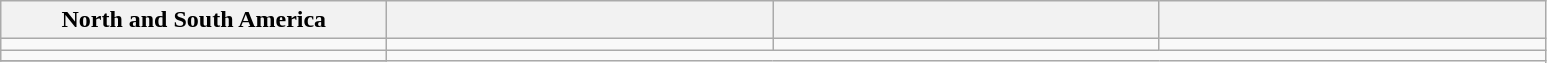<table class="wikitable">
<tr>
<th width=250>North and South America</th>
<th width=250></th>
<th width=250></th>
<th width=250></th>
</tr>
<tr>
<td></td>
<td></td>
<td></td>
<td></td>
</tr>
<tr>
<td></td>
</tr>
<tr>
</tr>
</table>
